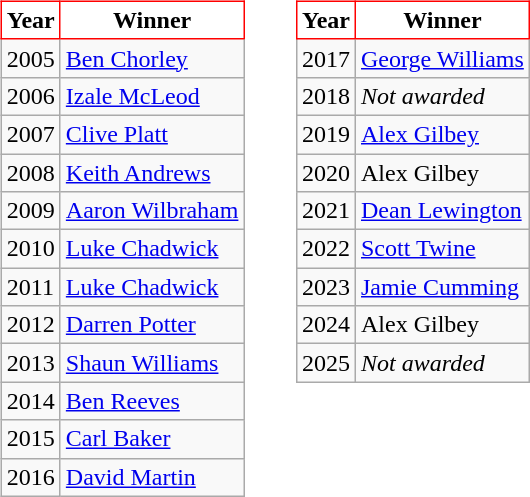<table>
<tr>
<td valign="top"><br><table class="wikitable">
<tr>
<th style="background:white; color:black; border:1px solid red;">Year</th>
<th style="background:white; color:black; border:1px solid red;">Winner</th>
</tr>
<tr>
<td>2005</td>
<td> <a href='#'>Ben Chorley</a></td>
</tr>
<tr>
<td>2006</td>
<td> <a href='#'>Izale McLeod</a></td>
</tr>
<tr>
<td>2007</td>
<td> <a href='#'>Clive Platt</a></td>
</tr>
<tr>
<td>2008</td>
<td> <a href='#'>Keith Andrews</a></td>
</tr>
<tr>
<td>2009</td>
<td> <a href='#'>Aaron Wilbraham</a></td>
</tr>
<tr>
<td>2010</td>
<td> <a href='#'>Luke Chadwick</a></td>
</tr>
<tr>
<td>2011</td>
<td> <a href='#'>Luke Chadwick</a></td>
</tr>
<tr>
<td>2012</td>
<td> <a href='#'>Darren Potter</a></td>
</tr>
<tr>
<td>2013</td>
<td> <a href='#'>Shaun Williams</a></td>
</tr>
<tr>
<td>2014</td>
<td> <a href='#'>Ben Reeves</a></td>
</tr>
<tr>
<td>2015</td>
<td> <a href='#'>Carl Baker</a></td>
</tr>
<tr>
<td>2016</td>
<td> <a href='#'>David Martin</a></td>
</tr>
</table>
</td>
<td style="width:10px;"> </td>
<td valign="top"><br><table class="wikitable">
<tr>
<th style="background:white; color:black; border:1px solid red;">Year</th>
<th style="background:white; color:black; border:1px solid red;">Winner</th>
</tr>
<tr>
<td>2017</td>
<td> <a href='#'>George Williams</a></td>
</tr>
<tr>
<td>2018</td>
<td><em>Not awarded</em></td>
</tr>
<tr>
<td>2019</td>
<td> <a href='#'>Alex Gilbey</a></td>
</tr>
<tr>
<td>2020</td>
<td> Alex Gilbey</td>
</tr>
<tr>
<td>2021</td>
<td> <a href='#'>Dean Lewington</a></td>
</tr>
<tr>
<td>2022</td>
<td> <a href='#'>Scott Twine</a></td>
</tr>
<tr>
<td>2023</td>
<td> <a href='#'>Jamie Cumming</a></td>
</tr>
<tr>
<td>2024</td>
<td> Alex Gilbey</td>
</tr>
<tr>
<td>2025</td>
<td><em>Not awarded</em></td>
</tr>
</table>
</td>
</tr>
</table>
